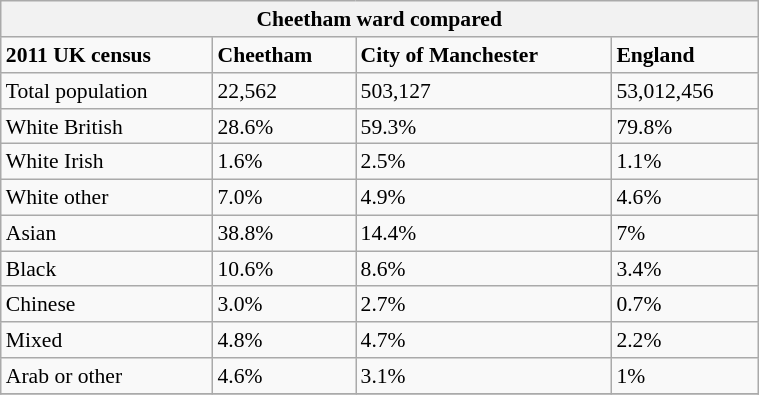<table class="wikitable" style="float: right; margin-left: 2em; width: 40%; font-size: 90%;" cellspacing="3">
<tr>
<th colspan="4"><strong>Cheetham ward compared</strong></th>
</tr>
<tr>
<td><strong>2011 UK census</strong></td>
<td><strong>Cheetham</strong></td>
<td><strong>City of Manchester</strong></td>
<td><strong>England</strong></td>
</tr>
<tr>
<td>Total population</td>
<td>22,562</td>
<td>503,127</td>
<td>53,012,456</td>
</tr>
<tr>
<td>White British</td>
<td>28.6%</td>
<td>59.3%</td>
<td>79.8%</td>
</tr>
<tr>
<td>White Irish</td>
<td>1.6%</td>
<td>2.5%</td>
<td>1.1%</td>
</tr>
<tr>
<td>White other</td>
<td>7.0%</td>
<td>4.9%</td>
<td>4.6%</td>
</tr>
<tr>
<td>Asian</td>
<td>38.8%</td>
<td>14.4%</td>
<td>7%</td>
</tr>
<tr>
<td>Black</td>
<td>10.6%</td>
<td>8.6%</td>
<td>3.4%</td>
</tr>
<tr>
<td>Chinese</td>
<td>3.0%</td>
<td>2.7%</td>
<td>0.7%</td>
</tr>
<tr>
<td>Mixed</td>
<td>4.8%</td>
<td>4.7%</td>
<td>2.2%</td>
</tr>
<tr>
<td>Arab or other</td>
<td>4.6%</td>
<td>3.1%</td>
<td>1%</td>
</tr>
<tr>
</tr>
</table>
